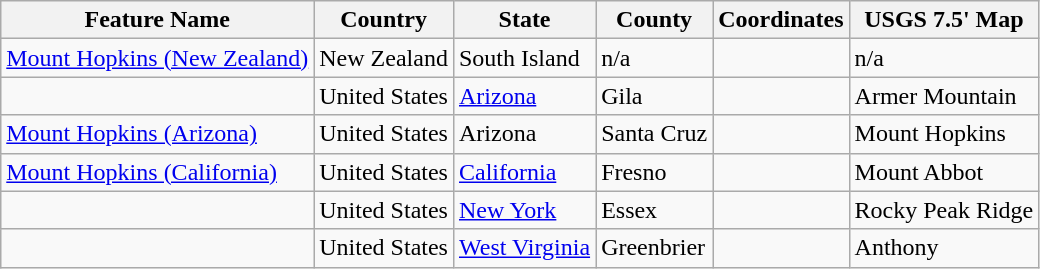<table class="wikitable">
<tr>
<th>Feature Name</th>
<th>Country</th>
<th>State</th>
<th>County</th>
<th>Coordinates</th>
<th>USGS 7.5' Map</th>
</tr>
<tr VALIGN="top">
<td><a href='#'>Mount Hopkins (New Zealand)</a></td>
<td>New Zealand</td>
<td>South Island</td>
<td>n/a</td>
<td></td>
<td>n/a</td>
</tr>
<tr VALIGN="top">
<td></td>
<td>United States</td>
<td><a href='#'>Arizona</a></td>
<td>Gila</td>
<td></td>
<td>Armer Mountain</td>
</tr>
<tr VALIGN="top">
<td><a href='#'>Mount Hopkins (Arizona)</a></td>
<td>United States</td>
<td>Arizona</td>
<td>Santa Cruz</td>
<td></td>
<td>Mount Hopkins</td>
</tr>
<tr VALIGN="top">
<td><a href='#'>Mount Hopkins (California)</a></td>
<td>United States</td>
<td><a href='#'>California</a></td>
<td>Fresno</td>
<td></td>
<td>Mount Abbot</td>
</tr>
<tr VALIGN="top">
<td></td>
<td>United States</td>
<td><a href='#'>New York</a></td>
<td>Essex</td>
<td></td>
<td>Rocky Peak Ridge</td>
</tr>
<tr VALIGN="top">
<td></td>
<td>United States</td>
<td><a href='#'>West Virginia</a></td>
<td>Greenbrier</td>
<td></td>
<td>Anthony</td>
</tr>
</table>
